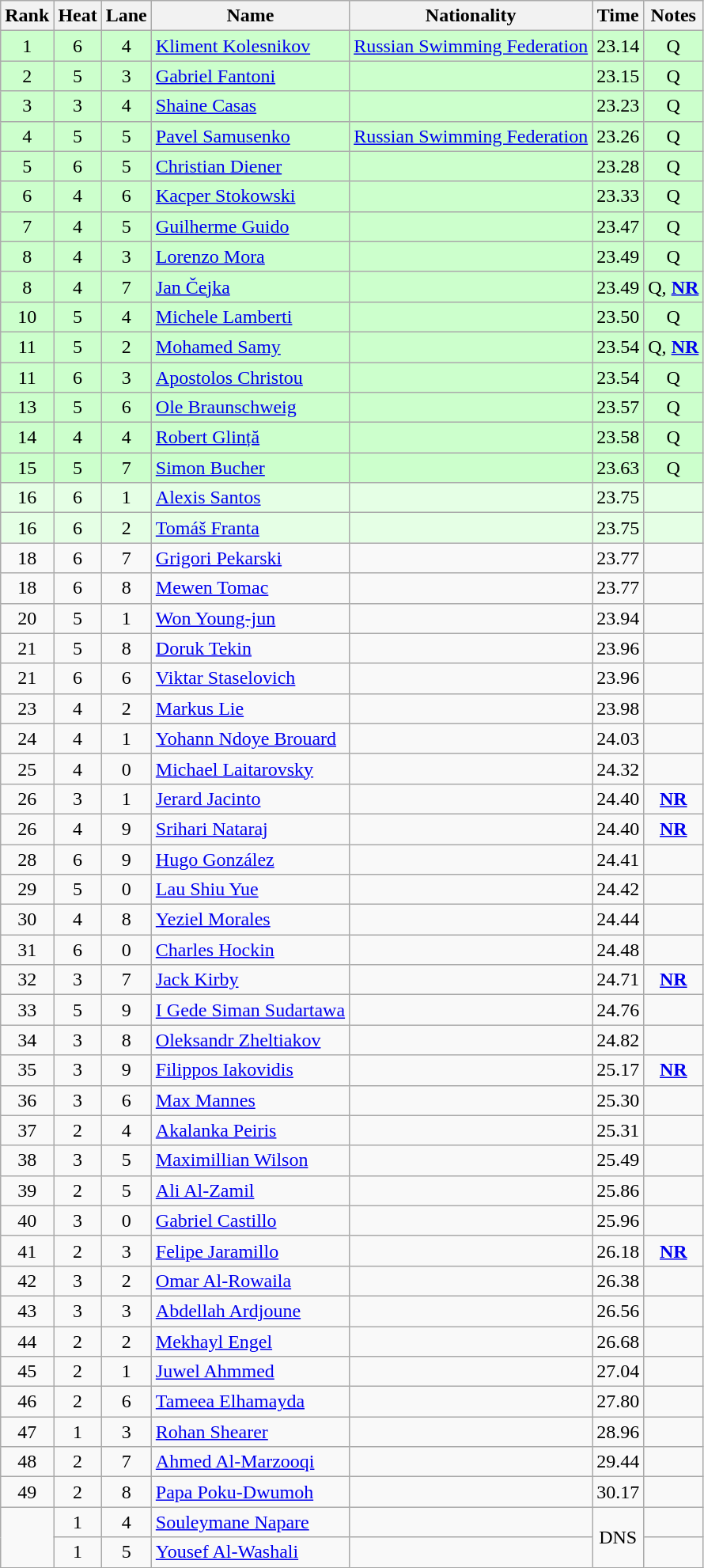<table class="wikitable sortable" style="text-align:center">
<tr>
<th>Rank</th>
<th>Heat</th>
<th>Lane</th>
<th>Name</th>
<th>Nationality</th>
<th>Time</th>
<th>Notes</th>
</tr>
<tr bgcolor=ccffcc>
<td>1</td>
<td>6</td>
<td>4</td>
<td align=left><a href='#'>Kliment  Kolesnikov</a></td>
<td align=left><a href='#'>Russian Swimming Federation</a></td>
<td>23.14</td>
<td>Q</td>
</tr>
<tr bgcolor=ccffcc>
<td>2</td>
<td>5</td>
<td>3</td>
<td align=left><a href='#'>Gabriel Fantoni</a></td>
<td align=left></td>
<td>23.15</td>
<td>Q</td>
</tr>
<tr bgcolor=ccffcc>
<td>3</td>
<td>3</td>
<td>4</td>
<td align=left><a href='#'>Shaine Casas</a></td>
<td align=left></td>
<td>23.23</td>
<td>Q</td>
</tr>
<tr bgcolor=ccffcc>
<td>4</td>
<td>5</td>
<td>5</td>
<td align=left><a href='#'>Pavel Samusenko</a></td>
<td align=left><a href='#'>Russian Swimming Federation</a></td>
<td>23.26</td>
<td>Q</td>
</tr>
<tr bgcolor=ccffcc>
<td>5</td>
<td>6</td>
<td>5</td>
<td align=left><a href='#'>Christian Diener</a></td>
<td align=left></td>
<td>23.28</td>
<td>Q</td>
</tr>
<tr bgcolor=ccffcc>
<td>6</td>
<td>4</td>
<td>6</td>
<td align=left><a href='#'>Kacper Stokowski</a></td>
<td align=left></td>
<td>23.33</td>
<td>Q</td>
</tr>
<tr bgcolor=ccffcc>
<td>7</td>
<td>4</td>
<td>5</td>
<td align=left><a href='#'>Guilherme Guido</a></td>
<td align=left></td>
<td>23.47</td>
<td>Q</td>
</tr>
<tr bgcolor=ccffcc>
<td>8</td>
<td>4</td>
<td>3</td>
<td align=left><a href='#'>Lorenzo Mora</a></td>
<td align=left></td>
<td>23.49</td>
<td>Q</td>
</tr>
<tr bgcolor=ccffcc>
<td>8</td>
<td>4</td>
<td>7</td>
<td align=left><a href='#'>Jan Čejka</a></td>
<td align=left></td>
<td>23.49</td>
<td>Q, <strong><a href='#'>NR</a></strong></td>
</tr>
<tr bgcolor=ccffcc>
<td>10</td>
<td>5</td>
<td>4</td>
<td align=left><a href='#'>Michele Lamberti</a></td>
<td align=left></td>
<td>23.50</td>
<td>Q</td>
</tr>
<tr bgcolor=ccffcc>
<td>11</td>
<td>5</td>
<td>2</td>
<td align=left><a href='#'>Mohamed Samy</a></td>
<td align=left></td>
<td>23.54</td>
<td>Q, <strong><a href='#'>NR</a></strong></td>
</tr>
<tr bgcolor=ccffcc>
<td>11</td>
<td>6</td>
<td>3</td>
<td align=left><a href='#'>Apostolos Christou</a></td>
<td align=left></td>
<td>23.54</td>
<td>Q</td>
</tr>
<tr bgcolor=ccffcc>
<td>13</td>
<td>5</td>
<td>6</td>
<td align=left><a href='#'>Ole Braunschweig</a></td>
<td align=left></td>
<td>23.57</td>
<td>Q</td>
</tr>
<tr bgcolor=ccffcc>
<td>14</td>
<td>4</td>
<td>4</td>
<td align=left><a href='#'>Robert Glință</a></td>
<td align=left></td>
<td>23.58</td>
<td>Q</td>
</tr>
<tr bgcolor=ccffcc>
<td>15</td>
<td>5</td>
<td>7</td>
<td align=left><a href='#'>Simon Bucher</a></td>
<td align=left></td>
<td>23.63</td>
<td>Q</td>
</tr>
<tr bgcolor=e5ffe5>
<td>16</td>
<td>6</td>
<td>1</td>
<td align=left><a href='#'>Alexis Santos</a></td>
<td align=left></td>
<td>23.75</td>
<td></td>
</tr>
<tr bgcolor=e5ffe5>
<td>16</td>
<td>6</td>
<td>2</td>
<td align=left><a href='#'>Tomáš Franta</a></td>
<td align=left></td>
<td>23.75</td>
<td></td>
</tr>
<tr>
<td>18</td>
<td>6</td>
<td>7</td>
<td align=left><a href='#'>Grigori Pekarski</a></td>
<td align=left></td>
<td>23.77</td>
<td></td>
</tr>
<tr>
<td>18</td>
<td>6</td>
<td>8</td>
<td align=left><a href='#'>Mewen Tomac</a></td>
<td align=left></td>
<td>23.77</td>
<td></td>
</tr>
<tr>
<td>20</td>
<td>5</td>
<td>1</td>
<td align=left><a href='#'>Won Young-jun</a></td>
<td align=left></td>
<td>23.94</td>
<td></td>
</tr>
<tr>
<td>21</td>
<td>5</td>
<td>8</td>
<td align=left><a href='#'>Doruk Tekin</a></td>
<td align=left></td>
<td>23.96</td>
<td></td>
</tr>
<tr>
<td>21</td>
<td>6</td>
<td>6</td>
<td align=left><a href='#'>Viktar Staselovich</a></td>
<td align=left></td>
<td>23.96</td>
<td></td>
</tr>
<tr>
<td>23</td>
<td>4</td>
<td>2</td>
<td align=left><a href='#'>Markus Lie</a></td>
<td align=left></td>
<td>23.98</td>
<td></td>
</tr>
<tr>
<td>24</td>
<td>4</td>
<td>1</td>
<td align=left><a href='#'>Yohann Ndoye Brouard</a></td>
<td align=left></td>
<td>24.03</td>
<td></td>
</tr>
<tr>
<td>25</td>
<td>4</td>
<td>0</td>
<td align=left><a href='#'>Michael Laitarovsky</a></td>
<td align=left></td>
<td>24.32</td>
<td></td>
</tr>
<tr>
<td>26</td>
<td>3</td>
<td>1</td>
<td align=left><a href='#'>Jerard Jacinto</a></td>
<td align=left></td>
<td>24.40</td>
<td><strong><a href='#'>NR</a></strong></td>
</tr>
<tr>
<td>26</td>
<td>4</td>
<td>9</td>
<td align=left><a href='#'>Srihari Nataraj</a></td>
<td align=left></td>
<td>24.40</td>
<td><strong><a href='#'>NR</a></strong></td>
</tr>
<tr>
<td>28</td>
<td>6</td>
<td>9</td>
<td align=left><a href='#'>Hugo González</a></td>
<td align=left></td>
<td>24.41</td>
<td></td>
</tr>
<tr>
<td>29</td>
<td>5</td>
<td>0</td>
<td align=left><a href='#'>Lau Shiu Yue</a></td>
<td align=left></td>
<td>24.42</td>
<td></td>
</tr>
<tr>
<td>30</td>
<td>4</td>
<td>8</td>
<td align=left><a href='#'>Yeziel Morales</a></td>
<td align=left></td>
<td>24.44</td>
<td></td>
</tr>
<tr>
<td>31</td>
<td>6</td>
<td>0</td>
<td align=left><a href='#'>Charles Hockin</a></td>
<td align=left></td>
<td>24.48</td>
<td></td>
</tr>
<tr>
<td>32</td>
<td>3</td>
<td>7</td>
<td align=left><a href='#'>Jack Kirby</a></td>
<td align=left></td>
<td>24.71</td>
<td><strong><a href='#'>NR</a></strong></td>
</tr>
<tr>
<td>33</td>
<td>5</td>
<td>9</td>
<td align=left><a href='#'>I Gede Siman Sudartawa</a></td>
<td align=left></td>
<td>24.76</td>
<td></td>
</tr>
<tr>
<td>34</td>
<td>3</td>
<td>8</td>
<td align=left><a href='#'>Oleksandr Zheltiakov</a></td>
<td align=left></td>
<td>24.82</td>
<td></td>
</tr>
<tr>
<td>35</td>
<td>3</td>
<td>9</td>
<td align=left><a href='#'>Filippos Iakovidis</a></td>
<td align=left></td>
<td>25.17</td>
<td><strong><a href='#'>NR</a></strong></td>
</tr>
<tr>
<td>36</td>
<td>3</td>
<td>6</td>
<td align=left><a href='#'>Max Mannes</a></td>
<td align=left></td>
<td>25.30</td>
<td></td>
</tr>
<tr>
<td>37</td>
<td>2</td>
<td>4</td>
<td align=left><a href='#'>Akalanka Peiris</a></td>
<td align=left></td>
<td>25.31</td>
<td></td>
</tr>
<tr>
<td>38</td>
<td>3</td>
<td>5</td>
<td align=left><a href='#'>Maximillian Wilson</a></td>
<td align=left></td>
<td>25.49</td>
<td></td>
</tr>
<tr>
<td>39</td>
<td>2</td>
<td>5</td>
<td align=left><a href='#'>Ali Al-Zamil</a></td>
<td align=left></td>
<td>25.86</td>
<td></td>
</tr>
<tr>
<td>40</td>
<td>3</td>
<td>0</td>
<td align=left><a href='#'>Gabriel Castillo</a></td>
<td align=left></td>
<td>25.96</td>
<td></td>
</tr>
<tr>
<td>41</td>
<td>2</td>
<td>3</td>
<td align=left><a href='#'>Felipe Jaramillo</a></td>
<td align=left></td>
<td>26.18</td>
<td><strong><a href='#'>NR</a></strong></td>
</tr>
<tr>
<td>42</td>
<td>3</td>
<td>2</td>
<td align=left><a href='#'>Omar Al-Rowaila</a></td>
<td align=left></td>
<td>26.38</td>
<td></td>
</tr>
<tr>
<td>43</td>
<td>3</td>
<td>3</td>
<td align=left><a href='#'>Abdellah Ardjoune</a></td>
<td align=left></td>
<td>26.56</td>
<td></td>
</tr>
<tr>
<td>44</td>
<td>2</td>
<td>2</td>
<td align=left><a href='#'>Mekhayl Engel</a></td>
<td align=left></td>
<td>26.68</td>
<td></td>
</tr>
<tr>
<td>45</td>
<td>2</td>
<td>1</td>
<td align=left><a href='#'>Juwel Ahmmed</a></td>
<td align=left></td>
<td>27.04</td>
<td></td>
</tr>
<tr>
<td>46</td>
<td>2</td>
<td>6</td>
<td align=left><a href='#'>Tameea Elhamayda</a></td>
<td align=left></td>
<td>27.80</td>
<td></td>
</tr>
<tr>
<td>47</td>
<td>1</td>
<td>3</td>
<td align=left><a href='#'>Rohan Shearer</a></td>
<td align=left></td>
<td>28.96</td>
<td></td>
</tr>
<tr>
<td>48</td>
<td>2</td>
<td>7</td>
<td align=left><a href='#'>Ahmed Al-Marzooqi</a></td>
<td align=left></td>
<td>29.44</td>
<td></td>
</tr>
<tr>
<td>49</td>
<td>2</td>
<td>8</td>
<td align=left><a href='#'>Papa Poku-Dwumoh</a></td>
<td align=left></td>
<td>30.17</td>
<td></td>
</tr>
<tr>
<td rowspan=2></td>
<td>1</td>
<td>4</td>
<td align=left><a href='#'>Souleymane Napare</a></td>
<td align=left></td>
<td rowspan=2>DNS</td>
<td></td>
</tr>
<tr>
<td>1</td>
<td>5</td>
<td align=left><a href='#'>Yousef Al-Washali</a></td>
<td align=left></td>
<td></td>
</tr>
</table>
